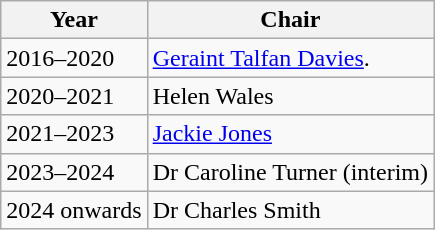<table class="wikitable sortable">
<tr>
<th>Year</th>
<th>Chair</th>
</tr>
<tr>
<td>2016–2020</td>
<td><a href='#'>Geraint Talfan Davies</a>.</td>
</tr>
<tr>
<td>2020–2021</td>
<td>Helen Wales</td>
</tr>
<tr>
<td>2021–2023</td>
<td><a href='#'>Jackie Jones</a></td>
</tr>
<tr>
<td>2023–2024</td>
<td>Dr Caroline Turner (interim)</td>
</tr>
<tr>
<td>2024 onwards</td>
<td>Dr Charles Smith</td>
</tr>
</table>
